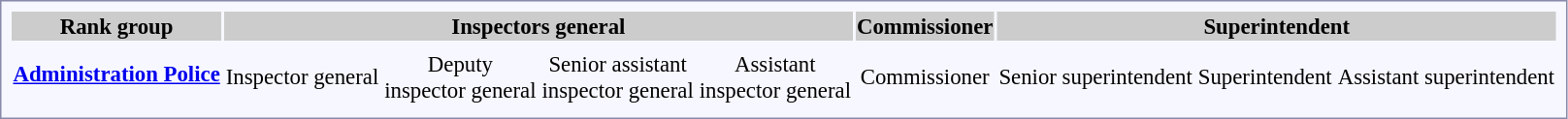<table style="border:1px solid #8888aa; background-color:#f7f8ff; padding:5px; font-size:95%; margin: 0px 12px 12px 0px;">
<tr style="background-color:#CCCCCC;">
<th>Rank group</th>
<th colspan=4>Inspectors general</th>
<th>Commissioner</th>
<th colspan=3>Superintendent</th>
</tr>
<tr style="text-align:center;">
<td rowspan=2><strong> <a href='#'>Administration Police</a></strong></td>
<td></td>
<td></td>
<td></td>
<td></td>
<td></td>
<td></td>
<td></td>
<td></td>
</tr>
<tr style="text-align:center;">
<td>Inspector general</td>
<td>Deputy<br> inspector general</td>
<td>Senior assistant<br> inspector general</td>
<td>Assistant<br> inspector general</td>
<td>Commissioner</td>
<td>Senior superintendent</td>
<td>Superintendent</td>
<td>Assistant superintendent</td>
</tr>
<tr>
</tr>
</table>
